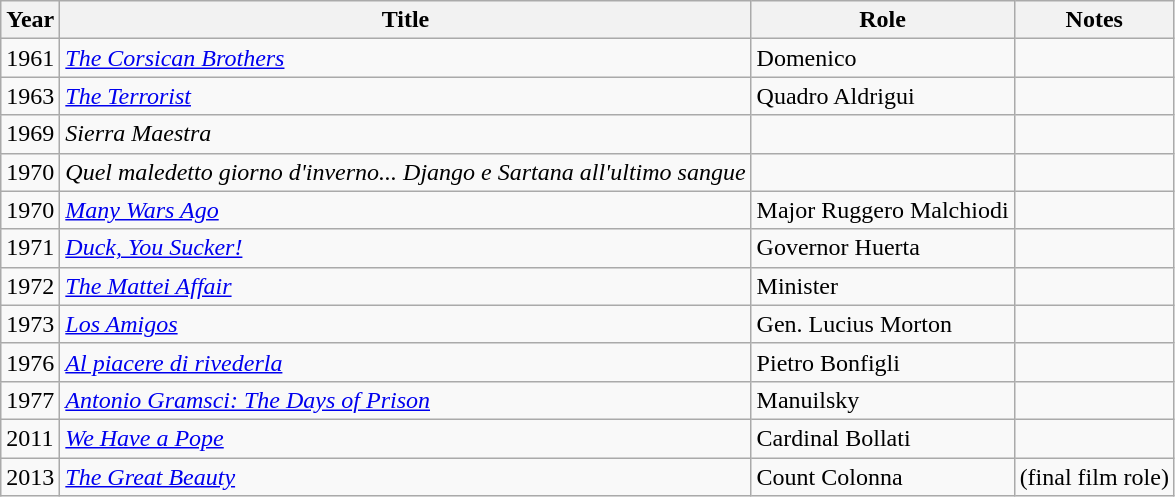<table class="wikitable">
<tr>
<th>Year</th>
<th>Title</th>
<th>Role</th>
<th>Notes</th>
</tr>
<tr>
<td>1961</td>
<td><em><a href='#'>The Corsican Brothers</a></em></td>
<td>Domenico</td>
<td></td>
</tr>
<tr>
<td>1963</td>
<td><em><a href='#'>The Terrorist</a></em></td>
<td>Quadro Aldrigui</td>
<td></td>
</tr>
<tr>
<td>1969</td>
<td><em>Sierra Maestra</em></td>
<td></td>
<td></td>
</tr>
<tr>
<td>1970</td>
<td><em>Quel maledetto giorno d'inverno... Django e Sartana all'ultimo sangue</em></td>
<td></td>
<td></td>
</tr>
<tr>
<td>1970</td>
<td><em><a href='#'>Many Wars Ago</a></em></td>
<td>Major Ruggero Malchiodi</td>
<td></td>
</tr>
<tr>
<td>1971</td>
<td><em><a href='#'>Duck, You Sucker!</a></em></td>
<td>Governor Huerta</td>
<td></td>
</tr>
<tr>
<td>1972</td>
<td><em><a href='#'>The Mattei Affair</a></em></td>
<td>Minister</td>
<td></td>
</tr>
<tr>
<td>1973</td>
<td><em><a href='#'>Los Amigos</a></em></td>
<td>Gen. Lucius Morton</td>
<td></td>
</tr>
<tr>
<td>1976</td>
<td><em><a href='#'>Al piacere di rivederla</a></em></td>
<td>Pietro Bonfigli</td>
<td></td>
</tr>
<tr>
<td>1977</td>
<td><em><a href='#'>Antonio Gramsci: The Days of Prison</a></em></td>
<td>Manuilsky</td>
<td></td>
</tr>
<tr>
<td>2011</td>
<td><em><a href='#'>We Have a Pope</a></em></td>
<td>Cardinal Bollati</td>
<td></td>
</tr>
<tr>
<td>2013</td>
<td><em><a href='#'>The Great Beauty</a></em></td>
<td>Count Colonna</td>
<td>(final film role)</td>
</tr>
</table>
